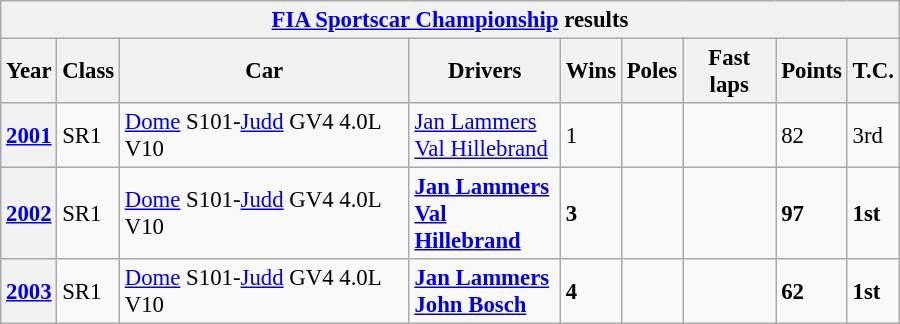<table class="wikitable collapsible collapsed" style="font-size:95%; width:600px">
<tr>
<th colspan=9><a href='#'>FIA Sportscar Championship</a> results</th>
</tr>
<tr>
<th>Year</th>
<th>Class</th>
<th>Car</th>
<th>Drivers</th>
<th>Wins</th>
<th>Poles</th>
<th>Fast laps</th>
<th>Points</th>
<th>T.C.</th>
</tr>
<tr>
<th><a href='#'>2001</a></th>
<td>SR1</td>
<td><a href='#'>Dome</a> S101-<a href='#'>Judd</a> GV4 4.0L V10</td>
<td> <a href='#'>Jan Lammers</a><br>  <a href='#'>Val Hillebrand</a></td>
<td>1</td>
<td></td>
<td></td>
<td>82</td>
<td>3rd</td>
</tr>
<tr>
<th><a href='#'>2002</a></th>
<td>SR1</td>
<td><a href='#'>Dome</a> S101-<a href='#'>Judd</a> GV4 4.0L V10</td>
<td><strong> <a href='#'>Jan Lammers</a><br>  <a href='#'>Val Hillebrand</a></strong></td>
<td><strong>3</strong></td>
<td></td>
<td></td>
<td><strong>97</strong></td>
<td><strong>1st</strong></td>
</tr>
<tr>
<th><a href='#'>2003</a></th>
<td>SR1</td>
<td><a href='#'>Dome</a> S101-<a href='#'>Judd</a> GV4 4.0L V10</td>
<td><strong> <a href='#'>Jan Lammers</a><br>  <a href='#'>John Bosch</a></strong></td>
<td><strong>4</strong></td>
<td></td>
<td></td>
<td><strong>62</strong></td>
<td><strong>1st</strong></td>
</tr>
</table>
